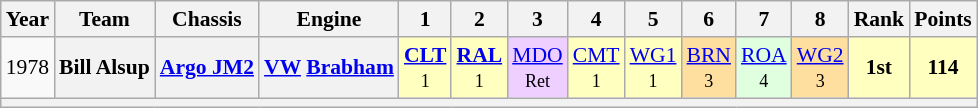<table class="wikitable" style="text-align:center; font-size:90%">
<tr>
<th>Year</th>
<th>Team</th>
<th>Chassis</th>
<th>Engine</th>
<th>1</th>
<th>2</th>
<th>3</th>
<th>4</th>
<th>5</th>
<th>6</th>
<th>7</th>
<th>8</th>
<th>Rank</th>
<th>Points</th>
</tr>
<tr>
<td>1978</td>
<th>Bill Alsup</th>
<th><a href='#'>Argo JM2</a></th>
<th><a href='#'>VW</a> <a href='#'>Brabham</a></th>
<td style="background:#FFFFBF;"><strong><a href='#'>CLT</a></strong><br><small>1</small></td>
<td style="background:#FFFFBF;"><strong><a href='#'>RAL</a></strong><br><small>1</small></td>
<td style="background:#EFCFFF;"><a href='#'>MDO</a><br><small>Ret</small></td>
<td style="background:#FFFFBF;"><a href='#'>CMT</a><br><small>1</small></td>
<td style="background:#FFFFBF;"><a href='#'>WG1</a><br><small>1</small></td>
<td style="background:#FFDF9F;"><a href='#'>BRN</a><br><small>3</small></td>
<td style="background:#DFFFDF;"><a href='#'>ROA</a><br><small>4</small></td>
<td style="background:#FFDF9F;"><a href='#'>WG2</a><br><small>3</small></td>
<td style="background:#FFFFBF;"><strong>1st</strong></td>
<td style="background:#FFFFBF;"><strong>114</strong></td>
</tr>
<tr>
<th colspan="16"></th>
</tr>
</table>
